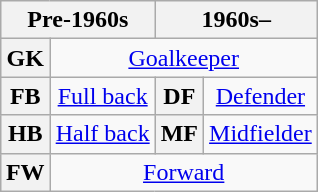<table class="wikitable plainrowheaders" style="text-align:center;margin-left:1em;float:right">
<tr>
<th colspan=2 scope=col>Pre-1960s</th>
<th colspan=2 scope=col>1960s–</th>
</tr>
<tr>
<th>GK</th>
<td colspan=3><a href='#'>Goalkeeper</a></td>
</tr>
<tr>
<th>FB</th>
<td><a href='#'>Full back</a></td>
<th>DF</th>
<td><a href='#'>Defender</a></td>
</tr>
<tr>
<th>HB</th>
<td><a href='#'>Half back</a></td>
<th>MF</th>
<td><a href='#'>Midfielder</a></td>
</tr>
<tr>
<th>FW</th>
<td colspan=3><a href='#'>Forward</a></td>
</tr>
</table>
